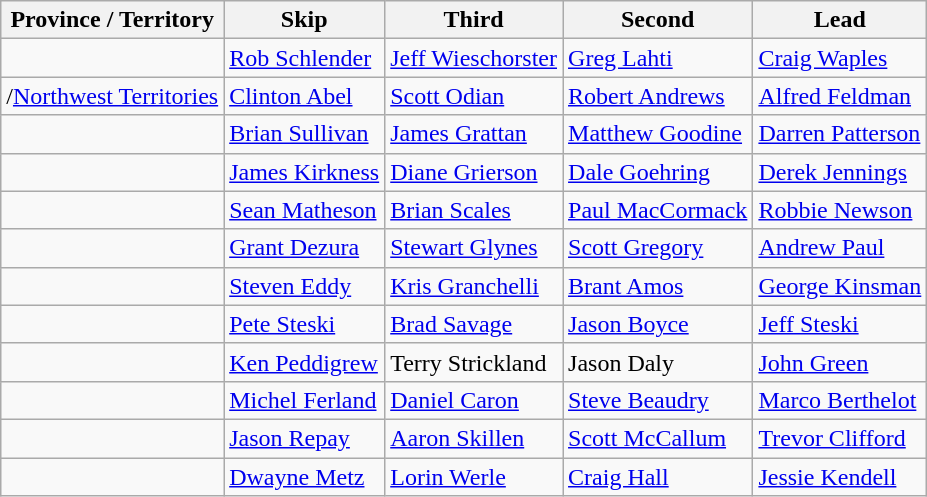<table class="wikitable">
<tr>
<th>Province / Territory</th>
<th>Skip</th>
<th>Third</th>
<th>Second</th>
<th>Lead</th>
</tr>
<tr>
<td></td>
<td><a href='#'>Rob Schlender</a></td>
<td><a href='#'>Jeff Wieschorster</a></td>
<td><a href='#'>Greg Lahti</a></td>
<td><a href='#'>Craig Waples</a></td>
</tr>
<tr>
<td>/<a href='#'>Northwest Territories</a></td>
<td><a href='#'>Clinton Abel</a></td>
<td><a href='#'>Scott Odian</a></td>
<td><a href='#'>Robert Andrews</a></td>
<td><a href='#'>Alfred Feldman</a></td>
</tr>
<tr>
<td></td>
<td><a href='#'>Brian Sullivan</a></td>
<td><a href='#'>James Grattan</a></td>
<td><a href='#'>Matthew Goodine</a></td>
<td><a href='#'>Darren Patterson</a></td>
</tr>
<tr>
<td></td>
<td><a href='#'>James Kirkness</a></td>
<td><a href='#'>Diane Grierson</a></td>
<td><a href='#'>Dale Goehring</a></td>
<td><a href='#'>Derek Jennings</a></td>
</tr>
<tr>
<td></td>
<td><a href='#'>Sean Matheson</a></td>
<td><a href='#'>Brian Scales</a></td>
<td><a href='#'>Paul MacCormack</a></td>
<td><a href='#'>Robbie Newson</a></td>
</tr>
<tr>
<td></td>
<td><a href='#'>Grant Dezura</a></td>
<td><a href='#'>Stewart Glynes</a></td>
<td><a href='#'>Scott Gregory</a></td>
<td><a href='#'>Andrew Paul</a></td>
</tr>
<tr>
<td></td>
<td><a href='#'>Steven Eddy</a></td>
<td><a href='#'>Kris Granchelli</a></td>
<td><a href='#'>Brant Amos</a></td>
<td><a href='#'>George Kinsman</a></td>
</tr>
<tr>
<td></td>
<td><a href='#'>Pete Steski</a></td>
<td><a href='#'>Brad Savage</a></td>
<td><a href='#'>Jason Boyce</a></td>
<td><a href='#'>Jeff Steski</a></td>
</tr>
<tr>
<td></td>
<td><a href='#'>Ken Peddigrew</a></td>
<td>Terry Strickland</td>
<td>Jason Daly</td>
<td><a href='#'>John Green</a></td>
</tr>
<tr>
<td></td>
<td><a href='#'>Michel Ferland</a></td>
<td><a href='#'>Daniel Caron</a></td>
<td><a href='#'>Steve Beaudry</a></td>
<td><a href='#'>Marco Berthelot</a></td>
</tr>
<tr>
<td></td>
<td><a href='#'>Jason Repay</a></td>
<td><a href='#'>Aaron Skillen</a></td>
<td><a href='#'>Scott McCallum</a></td>
<td><a href='#'>Trevor Clifford</a></td>
</tr>
<tr>
<td></td>
<td><a href='#'>Dwayne Metz</a></td>
<td><a href='#'>Lorin Werle</a></td>
<td><a href='#'>Craig Hall</a></td>
<td><a href='#'>Jessie Kendell</a></td>
</tr>
</table>
